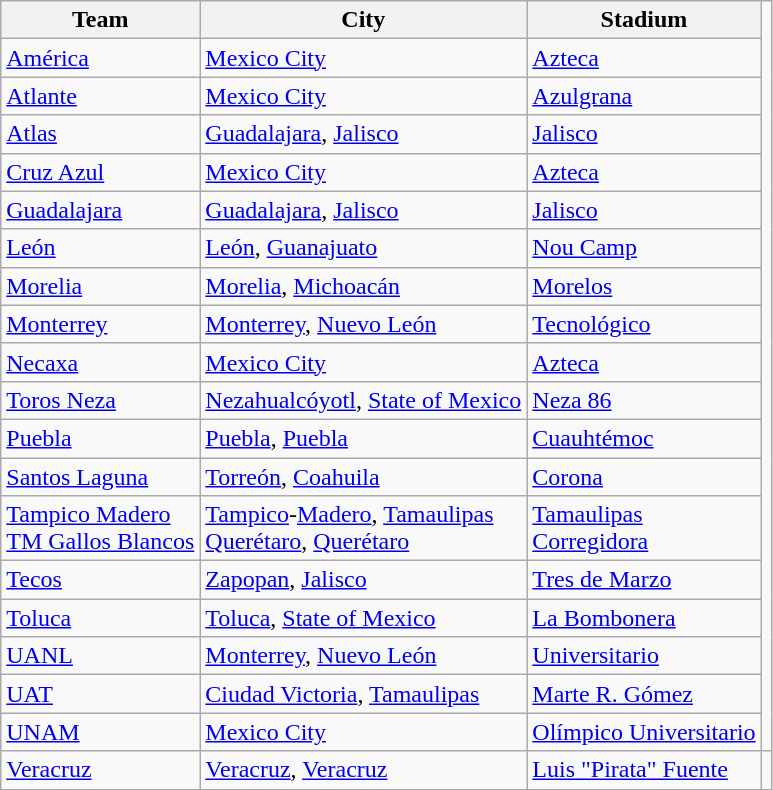<table class="wikitable" class="toccolours sortable">
<tr>
<th>Team</th>
<th>City</th>
<th>Stadium</th>
</tr>
<tr>
<td><a href='#'>América</a></td>
<td><a href='#'>Mexico City</a></td>
<td><a href='#'>Azteca</a></td>
</tr>
<tr>
<td><a href='#'>Atlante</a></td>
<td><a href='#'>Mexico City</a></td>
<td><a href='#'>Azulgrana</a></td>
</tr>
<tr>
<td><a href='#'>Atlas</a></td>
<td><a href='#'>Guadalajara</a>, <a href='#'>Jalisco</a></td>
<td><a href='#'>Jalisco</a></td>
</tr>
<tr>
<td><a href='#'>Cruz Azul</a></td>
<td><a href='#'>Mexico City</a></td>
<td><a href='#'>Azteca</a></td>
</tr>
<tr>
<td><a href='#'>Guadalajara</a></td>
<td><a href='#'>Guadalajara</a>, <a href='#'>Jalisco</a></td>
<td><a href='#'>Jalisco</a></td>
</tr>
<tr>
<td><a href='#'>León</a></td>
<td><a href='#'>León</a>, <a href='#'>Guanajuato</a></td>
<td><a href='#'>Nou Camp</a></td>
</tr>
<tr>
<td><a href='#'>Morelia</a></td>
<td><a href='#'>Morelia</a>, <a href='#'>Michoacán</a></td>
<td><a href='#'>Morelos</a></td>
</tr>
<tr>
<td><a href='#'>Monterrey</a></td>
<td><a href='#'>Monterrey</a>, <a href='#'>Nuevo León</a></td>
<td><a href='#'>Tecnológico</a></td>
</tr>
<tr>
<td><a href='#'>Necaxa</a></td>
<td><a href='#'>Mexico City</a></td>
<td><a href='#'>Azteca</a></td>
</tr>
<tr>
<td><a href='#'>Toros Neza</a></td>
<td><a href='#'>Nezahualcóyotl</a>, <a href='#'>State of Mexico</a></td>
<td><a href='#'>Neza 86</a></td>
</tr>
<tr>
<td><a href='#'>Puebla</a></td>
<td><a href='#'>Puebla</a>, <a href='#'>Puebla</a></td>
<td><a href='#'>Cuauhtémoc</a></td>
</tr>
<tr>
<td><a href='#'>Santos Laguna</a></td>
<td><a href='#'>Torreón</a>, <a href='#'>Coahuila</a></td>
<td><a href='#'>Corona</a></td>
</tr>
<tr>
<td><a href='#'>Tampico Madero</a><br><a href='#'>TM Gallos Blancos</a></td>
<td><a href='#'>Tampico</a>-<a href='#'>Madero</a>, <a href='#'>Tamaulipas</a><br><a href='#'>Querétaro</a>, <a href='#'>Querétaro</a></td>
<td><a href='#'>Tamaulipas</a><br><a href='#'>Corregidora</a></td>
</tr>
<tr>
<td><a href='#'>Tecos</a></td>
<td><a href='#'>Zapopan</a>, <a href='#'>Jalisco</a></td>
<td><a href='#'>Tres de Marzo</a></td>
</tr>
<tr>
<td><a href='#'>Toluca</a></td>
<td><a href='#'>Toluca</a>, <a href='#'>State of Mexico</a></td>
<td><a href='#'>La Bombonera</a></td>
</tr>
<tr>
<td><a href='#'>UANL</a></td>
<td><a href='#'>Monterrey</a>, <a href='#'>Nuevo León</a></td>
<td><a href='#'>Universitario</a></td>
</tr>
<tr>
<td><a href='#'>UAT</a></td>
<td><a href='#'>Ciudad Victoria</a>, <a href='#'>Tamaulipas</a></td>
<td><a href='#'>Marte R. Gómez</a></td>
</tr>
<tr>
<td><a href='#'>UNAM</a></td>
<td><a href='#'>Mexico City</a></td>
<td><a href='#'>Olímpico Universitario</a></td>
</tr>
<tr>
<td><a href='#'>Veracruz</a></td>
<td><a href='#'>Veracruz</a>, <a href='#'>Veracruz</a></td>
<td><a href='#'>Luis "Pirata" Fuente</a></td>
<td></td>
</tr>
</table>
